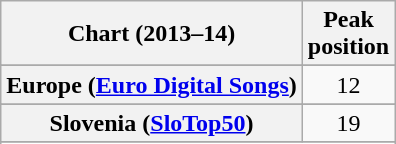<table class="wikitable sortable plainrowheaders" style="text-align:center">
<tr>
<th scope="col">Chart (2013–14)</th>
<th scope="col">Peak<br>position</th>
</tr>
<tr>
</tr>
<tr>
</tr>
<tr>
</tr>
<tr>
</tr>
<tr>
</tr>
<tr>
</tr>
<tr>
<th scope="row">Europe (<a href='#'>Euro Digital Songs</a>)</th>
<td>12</td>
</tr>
<tr>
</tr>
<tr>
</tr>
<tr>
</tr>
<tr>
</tr>
<tr>
</tr>
<tr>
</tr>
<tr>
</tr>
<tr>
</tr>
<tr>
</tr>
<tr>
</tr>
<tr>
<th scope="row">Slovenia (<a href='#'>SloTop50</a>)</th>
<td align=center>19</td>
</tr>
<tr>
</tr>
<tr>
</tr>
<tr>
</tr>
<tr>
</tr>
</table>
